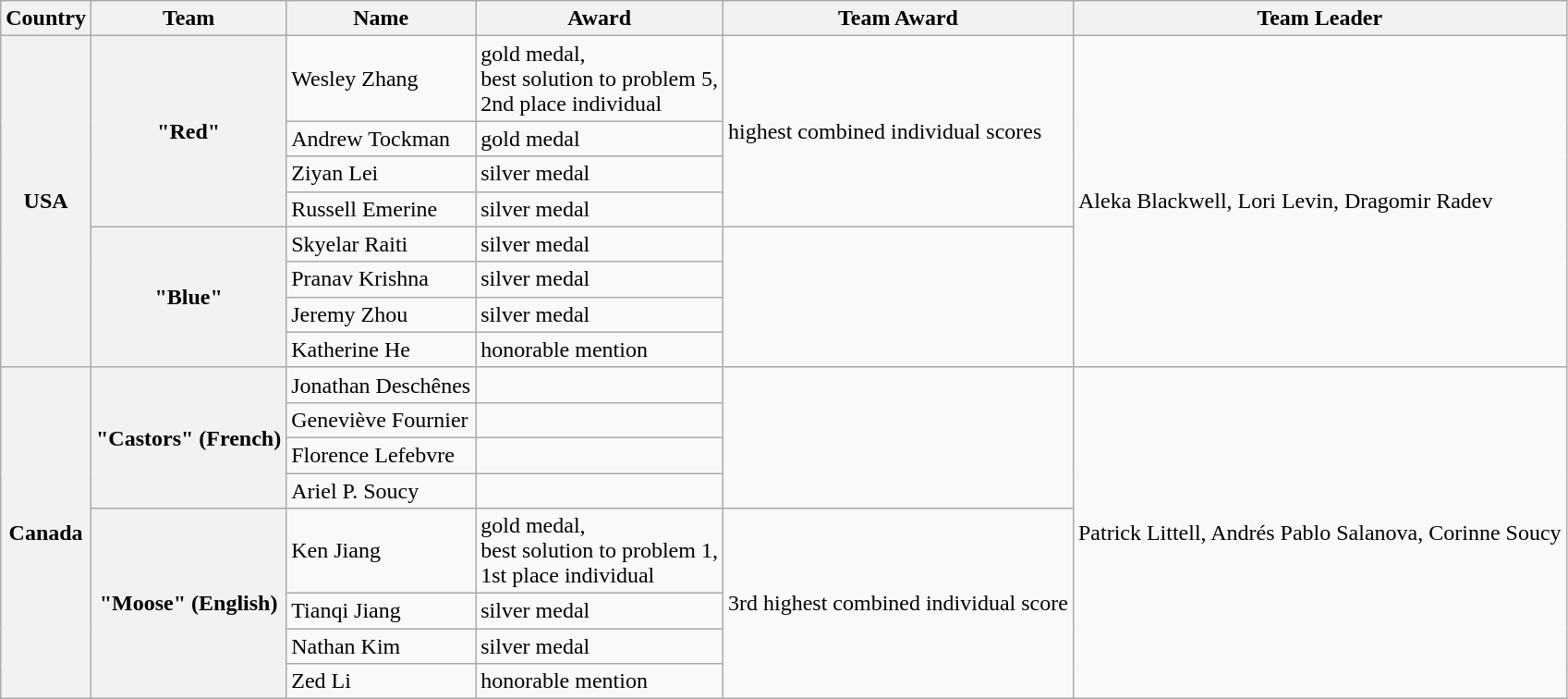<table class="wikitable">
<tr>
<th>Country</th>
<th>Team</th>
<th>Name</th>
<th>Award</th>
<th>Team Award</th>
<th>Team Leader</th>
</tr>
<tr>
<th rowspan="8"><strong>USA</strong></th>
<th rowspan="4">"Red"</th>
<td>Wesley Zhang</td>
<td>gold medal, <br>best solution to problem 5, <br> 2nd place individual</td>
<td rowspan="4">highest combined individual scores</td>
<td rowspan="8">Aleka Blackwell, Lori Levin, Dragomir Radev</td>
</tr>
<tr>
<td>Andrew Tockman</td>
<td>gold medal</td>
</tr>
<tr>
<td>Ziyan Lei</td>
<td>silver medal</td>
</tr>
<tr>
<td>Russell Emerine</td>
<td>silver medal</td>
</tr>
<tr>
<th rowspan="4">"Blue"</th>
<td>Skyelar Raiti</td>
<td>silver medal</td>
<td rowspan="4"></td>
</tr>
<tr>
<td>Pranav Krishna</td>
<td>silver medal</td>
</tr>
<tr>
<td>Jeremy Zhou</td>
<td>silver medal</td>
</tr>
<tr>
<td>Katherine He</td>
<td>honorable mention</td>
</tr>
<tr>
<th rowspan="8">Canada</th>
<th rowspan="4">"Castors" (French)</th>
<td>Jonathan Deschênes</td>
<td></td>
<td rowspan="4"></td>
<td rowspan="8">Patrick Littell, Andrés Pablo Salanova, Corinne Soucy</td>
</tr>
<tr>
<td>Geneviève Fournier</td>
<td></td>
</tr>
<tr>
<td>Florence Lefebvre</td>
<td></td>
</tr>
<tr>
<td>Ariel P. Soucy</td>
<td></td>
</tr>
<tr>
<th rowspan="4">"Moose" (English)</th>
<td>Ken Jiang</td>
<td>gold medal, <br>best solution to problem 1, <br> 1st place individual</td>
<td rowspan="4">3rd highest combined individual score</td>
</tr>
<tr>
<td>Tianqi Jiang</td>
<td>silver medal</td>
</tr>
<tr>
<td>Nathan Kim</td>
<td>silver medal</td>
</tr>
<tr>
<td>Zed Li</td>
<td>honorable mention</td>
</tr>
</table>
